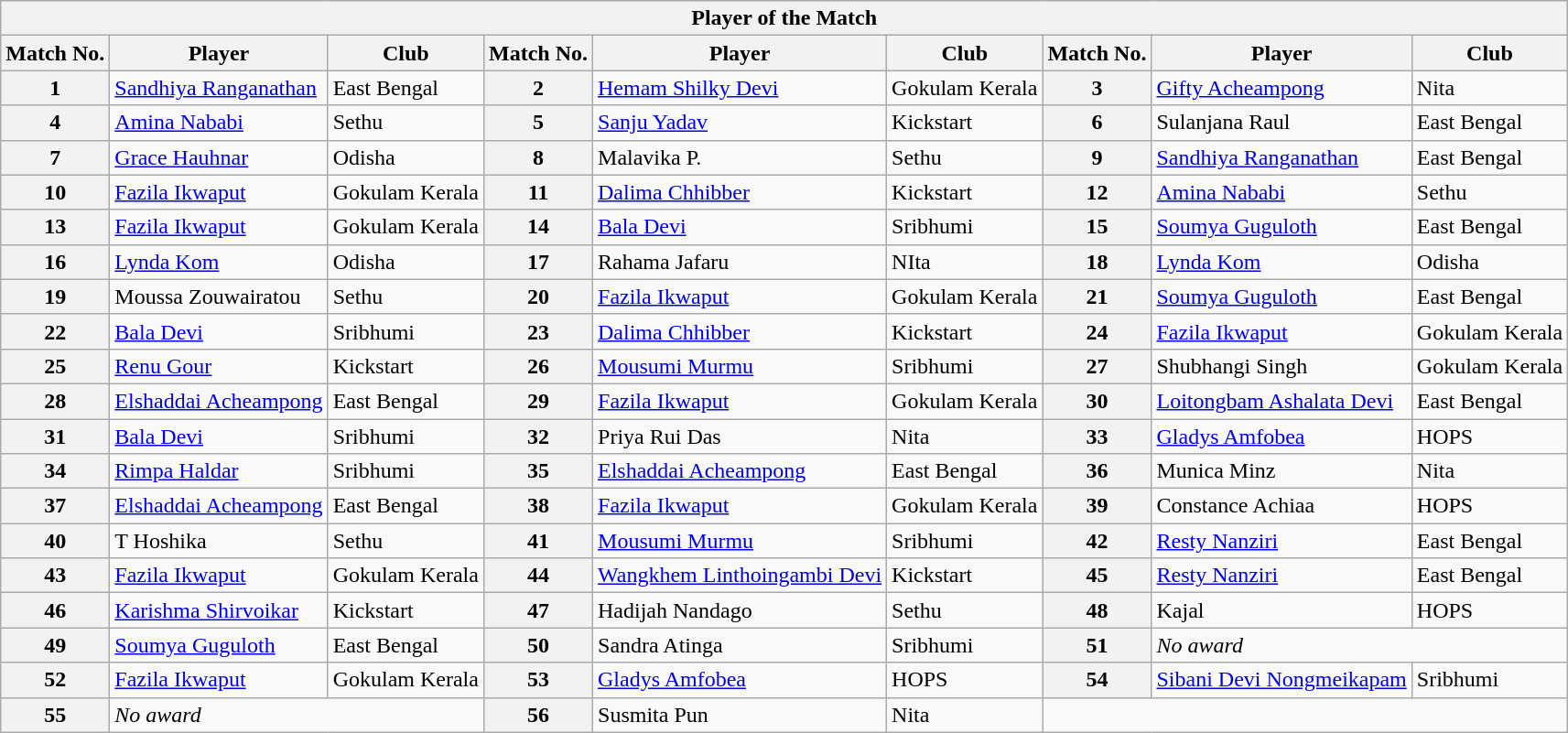<table class="wikitable collapsible collapsed" style="text-align: left; font-size">
<tr>
<th colspan="9">Player of the Match</th>
</tr>
<tr>
<th>Match No.</th>
<th>Player</th>
<th>Club</th>
<th>Match No.</th>
<th>Player</th>
<th>Club</th>
<th>Match No.</th>
<th>Player</th>
<th>Club</th>
</tr>
<tr>
<th>1</th>
<td align="left"> <a href='#'>Sandhiya Ranganathan</a></td>
<td align="left">East Bengal</td>
<th>2</th>
<td align="left"> <a href='#'>Hemam Shilky Devi</a></td>
<td align="left">Gokulam Kerala</td>
<th>3</th>
<td align="left"> <a href='#'>Gifty Acheampong</a></td>
<td align="left">Nita</td>
</tr>
<tr>
<th>4</th>
<td align="left"> <a href='#'>Amina Nababi</a></td>
<td align="left">Sethu</td>
<th>5</th>
<td align="left"> <a href='#'>Sanju Yadav</a></td>
<td align="left">Kickstart</td>
<th>6</th>
<td align="left"> Sulanjana Raul</td>
<td align="left">East Bengal</td>
</tr>
<tr>
<th>7</th>
<td align="left"> <a href='#'>Grace Hauhnar</a></td>
<td align="left">Odisha</td>
<th>8</th>
<td align="left"> Malavika P.</td>
<td align="left">Sethu</td>
<th>9</th>
<td align="left"> <a href='#'>Sandhiya Ranganathan</a></td>
<td align="left">East Bengal</td>
</tr>
<tr>
<th>10</th>
<td align="left"> <a href='#'>Fazila Ikwaput</a></td>
<td align="left">Gokulam Kerala</td>
<th>11</th>
<td align="left"> <a href='#'>Dalima Chhibber</a></td>
<td align="left">Kickstart</td>
<th>12</th>
<td align="left"> <a href='#'>Amina Nababi</a></td>
<td align="left">Sethu</td>
</tr>
<tr>
<th>13</th>
<td align="left"> <a href='#'>Fazila Ikwaput</a></td>
<td align="left">Gokulam Kerala</td>
<th>14</th>
<td align="left"> <a href='#'>Bala Devi</a></td>
<td align="left">Sribhumi</td>
<th>15</th>
<td align="left"> <a href='#'>Soumya Guguloth</a></td>
<td align="left">East Bengal</td>
</tr>
<tr>
<th>16</th>
<td align="left"> <a href='#'>Lynda Kom</a></td>
<td align="left">Odisha</td>
<th>17</th>
<td align="left"> Rahama Jafaru</td>
<td align="left">NIta</td>
<th>18</th>
<td align="left"> <a href='#'>Lynda Kom</a></td>
<td align="left">Odisha</td>
</tr>
<tr>
<th>19</th>
<td align="left"> Moussa Zouwairatou</td>
<td align="left">Sethu</td>
<th>20</th>
<td align="left"> <a href='#'>Fazila Ikwaput</a></td>
<td align="left">Gokulam Kerala</td>
<th>21</th>
<td align="left"> <a href='#'>Soumya Guguloth</a></td>
<td align="left">East Bengal</td>
</tr>
<tr>
<th>22</th>
<td align="left"> <a href='#'>Bala Devi</a></td>
<td align="left">Sribhumi</td>
<th>23</th>
<td align="left"> <a href='#'>Dalima Chhibber</a></td>
<td align="left">Kickstart</td>
<th>24</th>
<td align="left"> <a href='#'>Fazila Ikwaput</a></td>
<td align="left">Gokulam Kerala</td>
</tr>
<tr>
<th>25</th>
<td align="left"> <a href='#'>Renu Gour</a></td>
<td align="left">Kickstart</td>
<th>26</th>
<td align="left"> <a href='#'>Mousumi Murmu</a></td>
<td align="left">Sribhumi</td>
<th>27</th>
<td align="left"> Shubhangi Singh</td>
<td align="left">Gokulam Kerala</td>
</tr>
<tr>
<th>28</th>
<td align="left"> <a href='#'>Elshaddai Acheampong</a></td>
<td align="left">East Bengal</td>
<th>29</th>
<td align="left"> <a href='#'>Fazila Ikwaput</a></td>
<td align="left">Gokulam Kerala</td>
<th>30</th>
<td align="left"> <a href='#'>Loitongbam Ashalata Devi</a></td>
<td align="left">East Bengal</td>
</tr>
<tr>
<th>31</th>
<td align="left"> <a href='#'>Bala Devi</a></td>
<td align="left">Sribhumi</td>
<th>32</th>
<td align="left"> Priya Rui Das</td>
<td align="left">Nita</td>
<th>33</th>
<td align="left"> <a href='#'>Gladys Amfobea</a></td>
<td align="left">HOPS</td>
</tr>
<tr>
<th>34</th>
<td align="left"> <a href='#'>Rimpa Haldar</a></td>
<td align="left">Sribhumi</td>
<th>35</th>
<td align="left"> <a href='#'>Elshaddai Acheampong</a></td>
<td align="left">East Bengal</td>
<th>36</th>
<td align="left"> Munica Minz</td>
<td align="left">Nita</td>
</tr>
<tr>
<th>37</th>
<td align="left"> <a href='#'>Elshaddai Acheampong</a></td>
<td align="left">East Bengal</td>
<th>38</th>
<td align="left"> <a href='#'>Fazila Ikwaput</a></td>
<td align="left">Gokulam Kerala</td>
<th>39</th>
<td align="left"> Constance Achiaa</td>
<td align="left">HOPS</td>
</tr>
<tr>
<th>40</th>
<td align="left"> T Hoshika</td>
<td align="left">Sethu</td>
<th>41</th>
<td align="left"> <a href='#'>Mousumi Murmu</a></td>
<td align="left">Sribhumi</td>
<th>42</th>
<td align="left"> <a href='#'>Resty Nanziri</a></td>
<td align="left">East Bengal</td>
</tr>
<tr>
<th>43</th>
<td align="left"> <a href='#'>Fazila Ikwaput</a></td>
<td align="left">Gokulam Kerala</td>
<th>44</th>
<td align="left"> <a href='#'>Wangkhem Linthoingambi Devi</a></td>
<td align="left">Kickstart</td>
<th>45</th>
<td align="left"> <a href='#'>Resty Nanziri</a></td>
<td align="left">East Bengal</td>
</tr>
<tr>
<th>46</th>
<td align="left"> <a href='#'>Karishma Shirvoikar</a></td>
<td align="left">Kickstart</td>
<th>47</th>
<td align="left"> Hadijah Nandago</td>
<td align="left">Sethu</td>
<th>48</th>
<td align="left"> Kajal</td>
<td align="left">HOPS</td>
</tr>
<tr>
<th>49</th>
<td align="left"> <a href='#'>Soumya Guguloth</a></td>
<td align="left">East Bengal</td>
<th>50</th>
<td align="left"> Sandra Atinga</td>
<td align="left">Sribhumi</td>
<th>51</th>
<td align="left" colspan=2><em>No award</em></td>
</tr>
<tr>
<th>52</th>
<td align="left"> <a href='#'>Fazila Ikwaput</a></td>
<td align="left">Gokulam Kerala</td>
<th>53</th>
<td align="left"> <a href='#'>Gladys Amfobea</a></td>
<td align="left">HOPS</td>
<th>54</th>
<td align="left"> <a href='#'>Sibani Devi Nongmeikapam</a></td>
<td align="left">Sribhumi</td>
</tr>
<tr>
<th>55</th>
<td align="left" colspan=2><em>No award</em></td>
<th>56</th>
<td align="left"> Susmita Pun</td>
<td align="left">Nita</td>
</tr>
</table>
